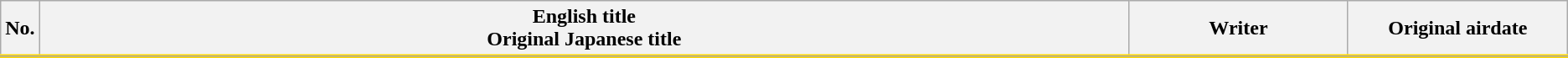<table class="wikitable">
<tr style="border-bottom: 3px solid #FFD700;">
<th style="width:1%;">No.</th>
<th>English title<br> Original Japanese title</th>
<th style="width:14%;">Writer</th>
<th style="width:14%;">Original airdate</th>
</tr>
<tr>
</tr>
</table>
